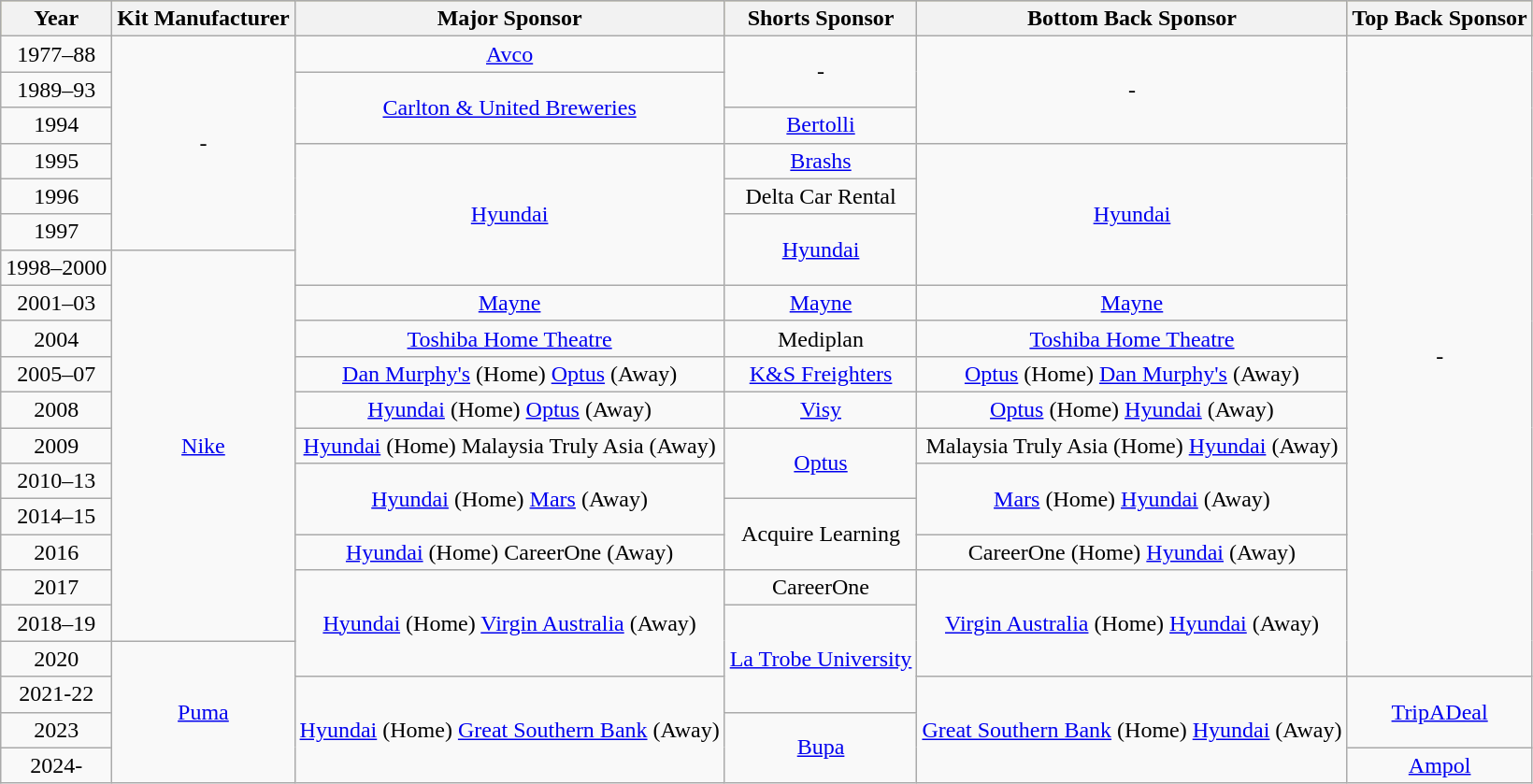<table class="wikitable sortable" style="text-align:center">
<tr style="background:#bdb76b;">
<th>Year</th>
<th>Kit Manufacturer</th>
<th>Major Sponsor</th>
<th>Shorts Sponsor</th>
<th>Bottom Back Sponsor</th>
<th>Top Back Sponsor</th>
</tr>
<tr>
<td>1977–88</td>
<td rowspan="6">-</td>
<td><a href='#'>Avco</a></td>
<td rowspan="2">-</td>
<td rowspan="3">-</td>
<td rowspan="18">-</td>
</tr>
<tr>
<td>1989–93</td>
<td rowspan="2"><a href='#'>Carlton & United Breweries</a></td>
</tr>
<tr>
<td>1994</td>
<td><a href='#'>Bertolli</a></td>
</tr>
<tr>
<td>1995</td>
<td rowspan=4><a href='#'>Hyundai</a></td>
<td><a href='#'>Brashs</a></td>
<td rowspan=4><a href='#'>Hyundai</a></td>
</tr>
<tr>
<td>1996</td>
<td>Delta Car Rental</td>
</tr>
<tr>
<td>1997</td>
<td rowspan=2><a href='#'>Hyundai</a></td>
</tr>
<tr>
<td>1998–2000</td>
<td rowspan=11><a href='#'>Nike</a></td>
</tr>
<tr>
<td>2001–03</td>
<td><a href='#'>Mayne</a></td>
<td><a href='#'>Mayne</a></td>
<td><a href='#'>Mayne</a></td>
</tr>
<tr>
<td>2004</td>
<td><a href='#'>Toshiba Home Theatre</a></td>
<td>Mediplan</td>
<td><a href='#'>Toshiba Home Theatre</a></td>
</tr>
<tr>
<td>2005–07</td>
<td><a href='#'>Dan Murphy's</a> (Home) <a href='#'>Optus</a> (Away)</td>
<td><a href='#'>K&S Freighters</a></td>
<td><a href='#'>Optus</a> (Home) <a href='#'>Dan Murphy's</a> (Away)</td>
</tr>
<tr>
<td>2008</td>
<td><a href='#'>Hyundai</a> (Home) <a href='#'>Optus</a> (Away)</td>
<td><a href='#'>Visy</a></td>
<td><a href='#'>Optus</a> (Home) <a href='#'>Hyundai</a> (Away)</td>
</tr>
<tr>
<td>2009</td>
<td><a href='#'>Hyundai</a> (Home) Malaysia Truly Asia (Away)</td>
<td rowspan=2><a href='#'>Optus</a></td>
<td>Malaysia Truly Asia (Home) <a href='#'>Hyundai</a> (Away)</td>
</tr>
<tr>
<td>2010–13</td>
<td Rowspan=2><a href='#'>Hyundai</a> (Home) <a href='#'>Mars</a> (Away)</td>
<td Rowspan=2><a href='#'>Mars</a> (Home) <a href='#'>Hyundai</a> (Away)</td>
</tr>
<tr>
<td>2014–15</td>
<td Rowspan=2>Acquire Learning</td>
</tr>
<tr>
<td>2016</td>
<td><a href='#'>Hyundai</a> (Home) CareerOne (Away)</td>
<td>CareerOne (Home) <a href='#'>Hyundai</a> (Away)</td>
</tr>
<tr>
<td>2017</td>
<td Rowspan=3><a href='#'>Hyundai</a> (Home) <a href='#'>Virgin Australia</a> (Away)</td>
<td>CareerOne</td>
<td Rowspan=3><a href='#'>Virgin Australia</a> (Home) <a href='#'>Hyundai</a> (Away)</td>
</tr>
<tr>
<td>2018–19</td>
<td Rowspan=3><a href='#'>La Trobe University</a></td>
</tr>
<tr>
<td>2020</td>
<td rowspan="4"><a href='#'>Puma</a></td>
</tr>
<tr>
<td>2021-22</td>
<td rowspan="3"><a href='#'>Hyundai</a> (Home) <a href='#'>Great Southern Bank</a> (Away)</td>
<td rowspan="3"><a href='#'>Great Southern Bank</a> (Home) <a href='#'>Hyundai</a> (Away)</td>
<td rowspan="2"><a href='#'>TripADeal</a></td>
</tr>
<tr>
<td>2023</td>
<td rowspan="2"><a href='#'>Bupa</a></td>
</tr>
<tr>
<td>2024-</td>
<td><a href='#'>Ampol</a></td>
</tr>
</table>
